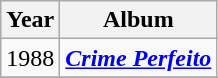<table class="wikitable">
<tr>
<th>Year</th>
<th>Album</th>
</tr>
<tr>
<td>1988</td>
<td><strong><em><a href='#'>Crime Perfeito</a></em></strong> </td>
</tr>
<tr>
</tr>
</table>
